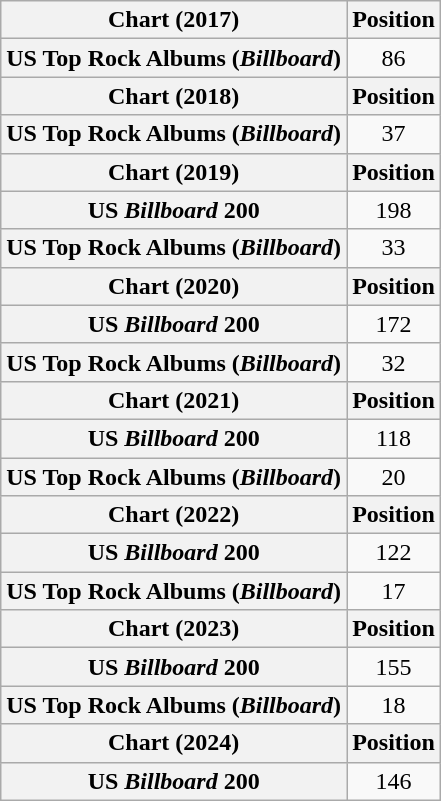<table class="wikitable plainrowheaders" style="text-align:center">
<tr>
<th scope="col">Chart (2017)</th>
<th scope="col">Position</th>
</tr>
<tr>
<th scope="row">US Top Rock Albums (<em>Billboard</em>)</th>
<td>86</td>
</tr>
<tr>
<th scope="col">Chart (2018)</th>
<th scope="col">Position</th>
</tr>
<tr>
<th scope="row">US Top Rock Albums (<em>Billboard</em>)</th>
<td>37</td>
</tr>
<tr>
<th scope="col">Chart (2019)</th>
<th scope="col">Position</th>
</tr>
<tr>
<th scope="row">US <em>Billboard</em> 200</th>
<td>198</td>
</tr>
<tr>
<th scope="row">US Top Rock Albums (<em>Billboard</em>)</th>
<td>33</td>
</tr>
<tr>
<th scope="col">Chart (2020)</th>
<th scope="col">Position</th>
</tr>
<tr>
<th scope="row">US <em>Billboard</em> 200</th>
<td>172</td>
</tr>
<tr>
<th scope="row">US Top Rock Albums (<em>Billboard</em>)</th>
<td>32</td>
</tr>
<tr>
<th scope="col">Chart (2021)</th>
<th scope="col">Position</th>
</tr>
<tr>
<th scope="row">US <em>Billboard</em> 200</th>
<td>118</td>
</tr>
<tr>
<th scope="row">US Top Rock Albums (<em>Billboard</em>)</th>
<td>20</td>
</tr>
<tr>
<th scope="col">Chart (2022)</th>
<th scope="col">Position</th>
</tr>
<tr>
<th scope="row">US <em>Billboard</em> 200</th>
<td>122</td>
</tr>
<tr>
<th scope="row">US Top Rock Albums (<em>Billboard</em>)</th>
<td>17</td>
</tr>
<tr>
<th scope="col">Chart (2023)</th>
<th scope="col">Position</th>
</tr>
<tr>
<th scope="row">US <em>Billboard</em> 200</th>
<td>155</td>
</tr>
<tr>
<th scope="row">US Top Rock Albums (<em>Billboard</em>)</th>
<td>18</td>
</tr>
<tr>
<th scope="col">Chart (2024)</th>
<th scope="col">Position</th>
</tr>
<tr>
<th scope="row">US <em>Billboard</em> 200</th>
<td>146</td>
</tr>
</table>
